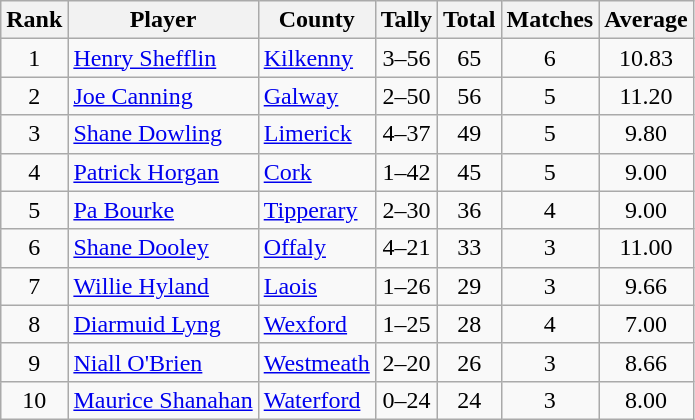<table class="wikitable">
<tr>
<th>Rank</th>
<th>Player</th>
<th>County</th>
<th>Tally</th>
<th>Total</th>
<th>Matches</th>
<th>Average</th>
</tr>
<tr>
<td rowspan=1 align=center>1</td>
<td><a href='#'>Henry Shefflin</a></td>
<td><a href='#'>Kilkenny</a></td>
<td align=center>3–56</td>
<td align=center>65</td>
<td align=center>6</td>
<td align=center>10.83</td>
</tr>
<tr>
<td rowspan=1 align=center>2</td>
<td><a href='#'>Joe Canning</a></td>
<td><a href='#'>Galway</a></td>
<td align=center>2–50</td>
<td align=center>56</td>
<td align=center>5</td>
<td align=center>11.20</td>
</tr>
<tr>
<td rowspan=1 align=center>3</td>
<td><a href='#'>Shane Dowling</a></td>
<td><a href='#'>Limerick</a></td>
<td align=center>4–37</td>
<td align=center>49</td>
<td align=center>5</td>
<td align=center>9.80</td>
</tr>
<tr>
<td rowspan=1 align=center>4</td>
<td><a href='#'>Patrick Horgan</a></td>
<td><a href='#'>Cork</a></td>
<td align=center>1–42</td>
<td align=center>45</td>
<td align=center>5</td>
<td align=center>9.00</td>
</tr>
<tr>
<td rowspan=1 align=center>5</td>
<td><a href='#'>Pa Bourke</a></td>
<td><a href='#'>Tipperary</a></td>
<td align=center>2–30</td>
<td align=center>36</td>
<td align=center>4</td>
<td align=center>9.00</td>
</tr>
<tr>
<td rowspan=1 align=center>6</td>
<td><a href='#'>Shane Dooley</a></td>
<td><a href='#'>Offaly</a></td>
<td align=center>4–21</td>
<td align=center>33</td>
<td align=center>3</td>
<td align=center>11.00</td>
</tr>
<tr>
<td rowspan=1 align=center>7</td>
<td><a href='#'>Willie Hyland</a></td>
<td><a href='#'>Laois</a></td>
<td align=center>1–26</td>
<td align=center>29</td>
<td align=center>3</td>
<td align=center>9.66</td>
</tr>
<tr>
<td rowspan=1 align=center>8</td>
<td><a href='#'>Diarmuid Lyng</a></td>
<td><a href='#'>Wexford</a></td>
<td align=center>1–25</td>
<td align=center>28</td>
<td align=center>4</td>
<td align=center>7.00</td>
</tr>
<tr>
<td rowspan=1 align=center>9</td>
<td><a href='#'>Niall O'Brien</a></td>
<td><a href='#'>Westmeath</a></td>
<td align=center>2–20</td>
<td align=center>26</td>
<td align=center>3</td>
<td align=center>8.66</td>
</tr>
<tr>
<td rowspan=1 align=center>10</td>
<td><a href='#'>Maurice Shanahan</a></td>
<td><a href='#'>Waterford</a></td>
<td align=center>0–24</td>
<td align=center>24</td>
<td align=center>3</td>
<td align=center>8.00</td>
</tr>
</table>
